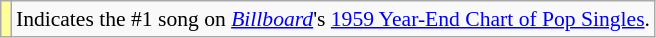<table class="wikitable" style="font-size:90%;">
<tr>
<td style="background-color:#FFFF99"></td>
<td>Indicates the #1 song on <a href='#'><em>Billboard</em></a>'s <a href='#'>1959 Year-End Chart of Pop Singles</a>.</td>
</tr>
</table>
